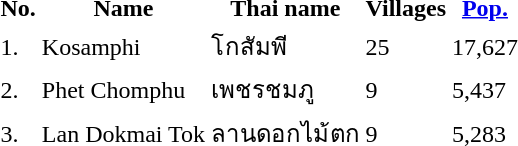<table>
<tr>
<th>No.</th>
<th>Name</th>
<th>Thai name</th>
<th>Villages</th>
<th><a href='#'>Pop.</a></th>
</tr>
<tr>
<td>1.</td>
<td>Kosamphi</td>
<td>โกสัมพี</td>
<td>25</td>
<td>17,627</td>
<td></td>
</tr>
<tr>
<td>2.</td>
<td>Phet Chomphu</td>
<td>เพชรชมภู</td>
<td>9</td>
<td>5,437</td>
<td></td>
</tr>
<tr>
<td>3.</td>
<td>Lan Dokmai Tok</td>
<td>ลานดอกไม้ตก</td>
<td>9</td>
<td>5,283</td>
<td></td>
</tr>
</table>
